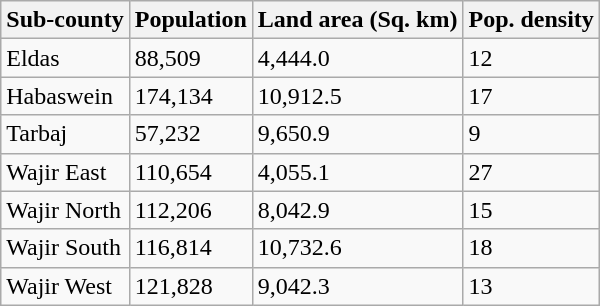<table class="wikitable">
<tr>
<th>Sub-county</th>
<th>Population</th>
<th>Land area (Sq. km)</th>
<th>Pop. density</th>
</tr>
<tr>
<td>Eldas</td>
<td>88,509</td>
<td>4,444.0</td>
<td>12</td>
</tr>
<tr>
<td>Habaswein</td>
<td>174,134</td>
<td>10,912.5</td>
<td>17</td>
</tr>
<tr>
<td>Tarbaj</td>
<td>57,232</td>
<td>9,650.9</td>
<td>9</td>
</tr>
<tr>
<td>Wajir East</td>
<td>110,654</td>
<td>4,055.1</td>
<td>27</td>
</tr>
<tr>
<td>Wajir North</td>
<td>112,206</td>
<td>8,042.9</td>
<td>15</td>
</tr>
<tr>
<td>Wajir South</td>
<td>116,814</td>
<td>10,732.6</td>
<td>18</td>
</tr>
<tr>
<td>Wajir West</td>
<td>121,828</td>
<td>9,042.3</td>
<td>13</td>
</tr>
</table>
